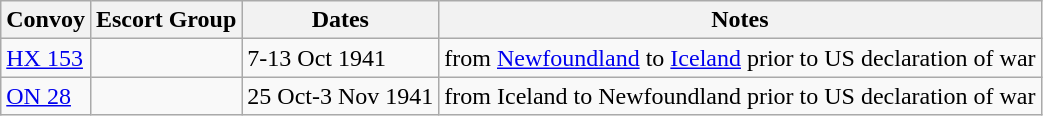<table class="wikitable">
<tr>
<th>Convoy</th>
<th>Escort Group</th>
<th>Dates</th>
<th>Notes</th>
</tr>
<tr>
<td><a href='#'>HX 153</a></td>
<td></td>
<td>7-13 Oct 1941</td>
<td>from <a href='#'>Newfoundland</a> to <a href='#'>Iceland</a> prior to US declaration of war</td>
</tr>
<tr>
<td><a href='#'>ON 28</a></td>
<td></td>
<td>25 Oct-3 Nov 1941</td>
<td>from Iceland to Newfoundland prior to US declaration of war</td>
</tr>
</table>
